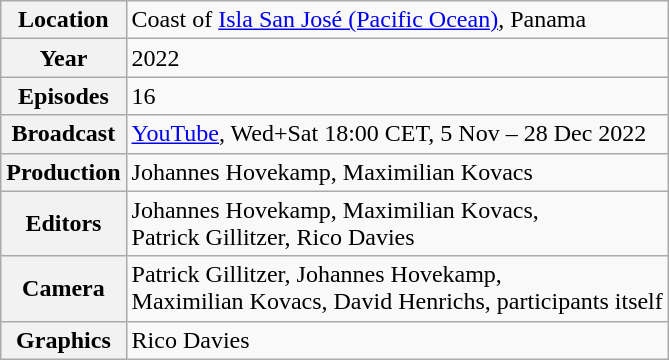<table class="wikitable floatright">
<tr>
<th>Location</th>
<td>Coast of <a href='#'>Isla San José (Pacific Ocean)</a>, Panama</td>
</tr>
<tr>
<th>Year</th>
<td>2022</td>
</tr>
<tr>
<th>Episodes</th>
<td>16</td>
</tr>
<tr>
<th>Broadcast</th>
<td><a href='#'>YouTube</a>, Wed+Sat 18:00 CET, 5 Nov – 28 Dec 2022</td>
</tr>
<tr>
<th>Production</th>
<td>Johannes Hovekamp, Maximilian Kovacs</td>
</tr>
<tr>
<th>Editors</th>
<td>Johannes Hovekamp, Maximilian Kovacs,<br>Patrick Gillitzer, Rico Davies</td>
</tr>
<tr>
<th>Camera</th>
<td>Patrick Gillitzer, Johannes Hovekamp,<br>Maximilian Kovacs, David Henrichs, participants itself</td>
</tr>
<tr>
<th>Graphics</th>
<td>Rico Davies</td>
</tr>
</table>
